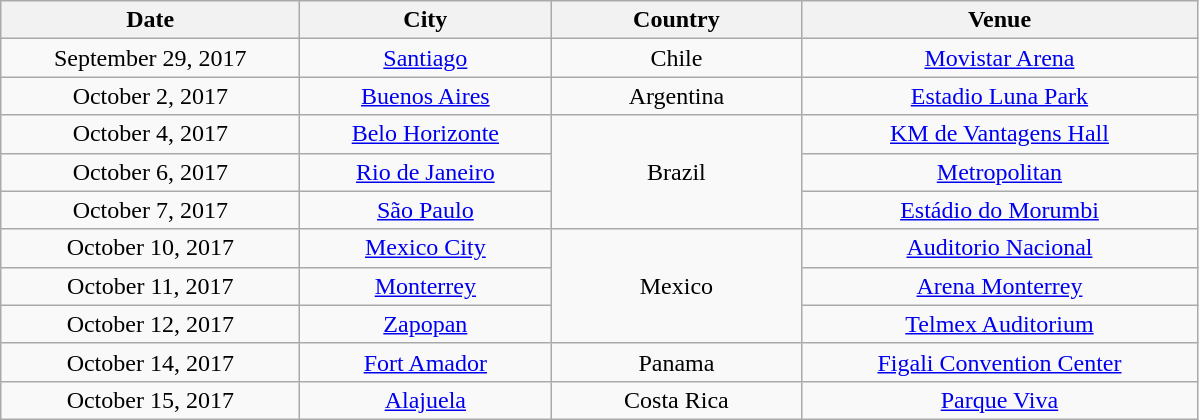<table class="wikitable" style="text-align:center;">
<tr>
<th scope="col" style="width:12em;">Date</th>
<th scope="col" style="width:10em;">City</th>
<th scope="col" style="width:10em;">Country</th>
<th scope="col" style="width:16em;">Venue</th>
</tr>
<tr>
<td>September 29, 2017</td>
<td><a href='#'>Santiago</a></td>
<td>Chile</td>
<td><a href='#'>Movistar Arena</a></td>
</tr>
<tr>
<td>October 2, 2017</td>
<td><a href='#'>Buenos Aires</a></td>
<td>Argentina</td>
<td><a href='#'>Estadio Luna Park</a></td>
</tr>
<tr>
<td>October 4, 2017</td>
<td><a href='#'>Belo Horizonte</a></td>
<td rowspan="3">Brazil</td>
<td><a href='#'>KM de Vantagens Hall</a></td>
</tr>
<tr>
<td>October 6, 2017</td>
<td><a href='#'>Rio de Janeiro</a></td>
<td><a href='#'>Metropolitan</a></td>
</tr>
<tr>
<td>October 7, 2017</td>
<td><a href='#'>São Paulo</a></td>
<td><a href='#'>Estádio do Morumbi</a></td>
</tr>
<tr>
<td>October 10, 2017</td>
<td><a href='#'>Mexico City</a></td>
<td rowspan="3">Mexico</td>
<td><a href='#'>Auditorio Nacional</a></td>
</tr>
<tr>
<td>October 11, 2017</td>
<td><a href='#'>Monterrey</a></td>
<td><a href='#'>Arena Monterrey</a></td>
</tr>
<tr>
<td>October 12, 2017</td>
<td><a href='#'>Zapopan</a></td>
<td><a href='#'>Telmex Auditorium</a></td>
</tr>
<tr>
<td>October 14, 2017</td>
<td><a href='#'>Fort Amador</a></td>
<td>Panama</td>
<td><a href='#'>Figali Convention Center</a></td>
</tr>
<tr>
<td>October 15, 2017</td>
<td><a href='#'>Alajuela</a></td>
<td>Costa Rica</td>
<td><a href='#'>Parque Viva</a></td>
</tr>
</table>
